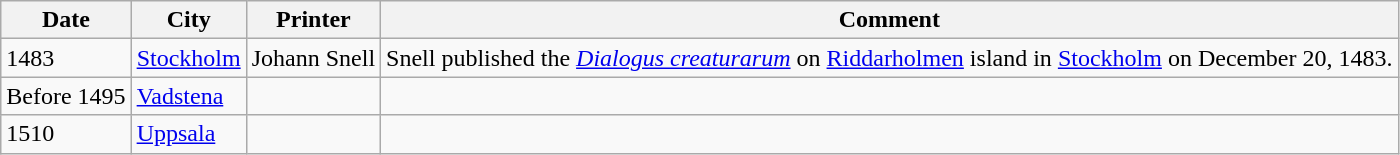<table class="wikitable">
<tr>
<th>Date</th>
<th>City</th>
<th>Printer</th>
<th>Comment</th>
</tr>
<tr>
<td>1483</td>
<td><a href='#'>Stockholm</a></td>
<td>Johann Snell</td>
<td>Snell published the <em><a href='#'>Dialogus creaturarum</a></em> on <a href='#'>Riddarholmen</a> island in <a href='#'>Stockholm</a> on December 20, 1483.</td>
</tr>
<tr>
<td>Before 1495</td>
<td><a href='#'>Vadstena</a></td>
<td></td>
<td></td>
</tr>
<tr>
<td>1510</td>
<td><a href='#'>Uppsala</a></td>
<td></td>
<td></td>
</tr>
</table>
